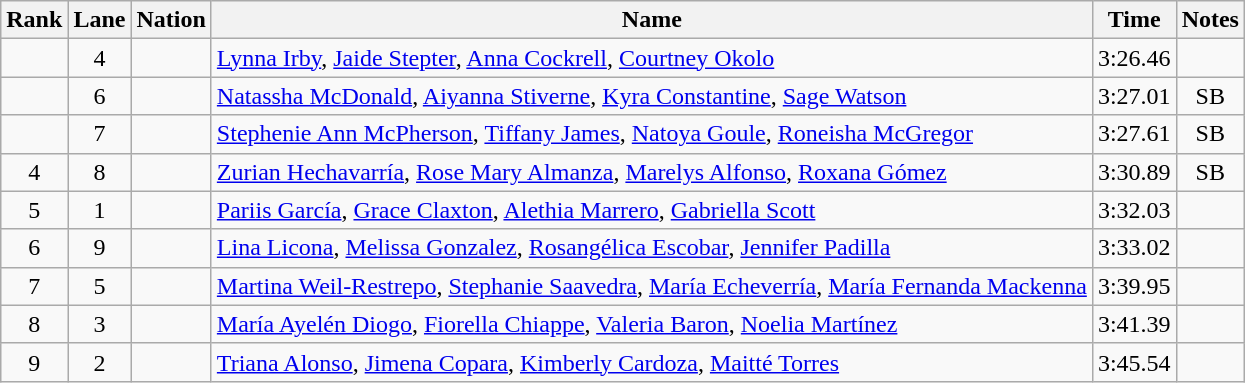<table class="wikitable sortable" style="text-align:center">
<tr>
<th>Rank</th>
<th>Lane</th>
<th>Nation</th>
<th>Name</th>
<th>Time</th>
<th>Notes</th>
</tr>
<tr>
<td></td>
<td>4</td>
<td align=left></td>
<td align=left><a href='#'>Lynna Irby</a>, <a href='#'>Jaide Stepter</a>, <a href='#'>Anna Cockrell</a>, <a href='#'>Courtney Okolo</a></td>
<td>3:26.46</td>
<td></td>
</tr>
<tr>
<td></td>
<td>6</td>
<td align=left></td>
<td align=left><a href='#'>Natassha McDonald</a>, <a href='#'>Aiyanna Stiverne</a>, <a href='#'>Kyra Constantine</a>, <a href='#'>Sage Watson</a></td>
<td>3:27.01</td>
<td>SB</td>
</tr>
<tr>
<td></td>
<td>7</td>
<td align=left></td>
<td align=left><a href='#'>Stephenie Ann McPherson</a>, <a href='#'>Tiffany James</a>, <a href='#'>Natoya Goule</a>, <a href='#'>Roneisha McGregor</a></td>
<td>3:27.61</td>
<td>SB</td>
</tr>
<tr>
<td>4</td>
<td>8</td>
<td align=left></td>
<td align=left><a href='#'>Zurian Hechavarría</a>, <a href='#'>Rose Mary Almanza</a>, <a href='#'>Marelys Alfonso</a>, <a href='#'>Roxana Gómez</a></td>
<td>3:30.89</td>
<td>SB</td>
</tr>
<tr>
<td>5</td>
<td>1</td>
<td align=left></td>
<td align=left><a href='#'>Pariis García</a>, <a href='#'>Grace Claxton</a>, <a href='#'>Alethia Marrero</a>, <a href='#'>Gabriella Scott</a></td>
<td>3:32.03</td>
<td></td>
</tr>
<tr>
<td>6</td>
<td>9</td>
<td align=left></td>
<td align=left><a href='#'>Lina Licona</a>, <a href='#'>Melissa Gonzalez</a>, <a href='#'>Rosangélica Escobar</a>, <a href='#'>Jennifer Padilla</a></td>
<td>3:33.02</td>
<td></td>
</tr>
<tr>
<td>7</td>
<td>5</td>
<td align=left></td>
<td align=left><a href='#'>Martina Weil-Restrepo</a>, <a href='#'>Stephanie Saavedra</a>, <a href='#'>María Echeverría</a>, <a href='#'>María Fernanda Mackenna</a></td>
<td>3:39.95</td>
<td></td>
</tr>
<tr>
<td>8</td>
<td>3</td>
<td align=left></td>
<td align=left><a href='#'>María Ayelén Diogo</a>, <a href='#'>Fiorella Chiappe</a>, <a href='#'>Valeria Baron</a>, <a href='#'>Noelia Martínez</a></td>
<td>3:41.39</td>
<td></td>
</tr>
<tr>
<td>9</td>
<td>2</td>
<td align=left></td>
<td align=left><a href='#'>Triana Alonso</a>, <a href='#'>Jimena Copara</a>, <a href='#'>Kimberly Cardoza</a>, <a href='#'>Maitté Torres</a></td>
<td>3:45.54</td>
<td></td>
</tr>
</table>
